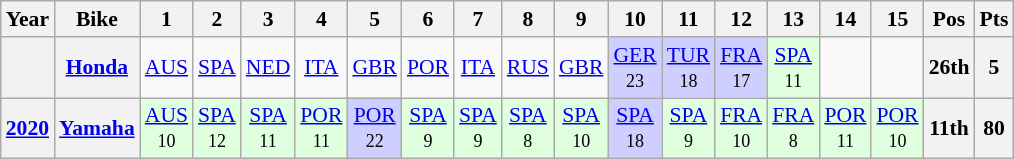<table class="wikitable" style="text-align:center; font-size:90%">
<tr>
<th>Year</th>
<th>Bike</th>
<th>1</th>
<th>2</th>
<th>3</th>
<th>4</th>
<th>5</th>
<th>6</th>
<th>7</th>
<th>8</th>
<th>9</th>
<th>10</th>
<th>11</th>
<th>12</th>
<th>13</th>
<th>14</th>
<th>15</th>
<th>Pos</th>
<th>Pts</th>
</tr>
<tr>
<th></th>
<th><a href='#'>Honda</a></th>
<td><a href='#'>AUS</a></td>
<td><a href='#'>SPA</a></td>
<td><a href='#'>NED</a></td>
<td><a href='#'>ITA</a></td>
<td><a href='#'>GBR</a></td>
<td><a href='#'>POR</a></td>
<td><a href='#'>ITA</a></td>
<td><a href='#'>RUS</a></td>
<td><a href='#'>GBR</a></td>
<td style="background:#cfcfff;"><a href='#'>GER</a><br><small>23</small></td>
<td style="background:#cfcfff;"><a href='#'>TUR</a><br><small>18</small></td>
<td style="background:#cfcfff;"><a href='#'>FRA</a><br><small>17</small></td>
<td style="background:#dfffdf;"><a href='#'>SPA</a><br><small>11</small></td>
<td></td>
<td></td>
<th>26th</th>
<th>5</th>
</tr>
<tr>
<th><a href='#'>2020</a></th>
<th><a href='#'>Yamaha</a></th>
<td style="background:#dfffdf;"><a href='#'>AUS</a><br><small>10</small></td>
<td style="background:#dfffdf;"><a href='#'>SPA</a><br><small>12</small></td>
<td style="background:#dfffdf;"><a href='#'>SPA</a><br><small>11</small></td>
<td style="background:#dfffdf;"><a href='#'>POR</a><br><small>11</small></td>
<td style="background:#cfcfff;"><a href='#'>POR</a><br><small>22</small></td>
<td style="background:#dfffdf;"><a href='#'>SPA</a><br><small>9</small></td>
<td style="background:#dfffdf;"><a href='#'>SPA</a><br><small>9</small></td>
<td style="background:#dfffdf;"><a href='#'>SPA</a><br><small>8</small></td>
<td style="background:#dfffdf;"><a href='#'>SPA</a><br><small>10</small></td>
<td style="background:#cfcfff;"><a href='#'>SPA</a><br><small>18</small></td>
<td style="background:#dfffdf;"><a href='#'>SPA</a><br><small>9</small></td>
<td style="background:#dfffdf;"><a href='#'>FRA</a><br><small>10</small></td>
<td style="background:#dfffdf;"><a href='#'>FRA</a><br><small>8</small></td>
<td style="background:#dfffdf;"><a href='#'>POR</a><br><small>11</small></td>
<td style="background:#dfffdf;"><a href='#'>POR</a><br><small>10</small></td>
<th>11th</th>
<th>80</th>
</tr>
</table>
